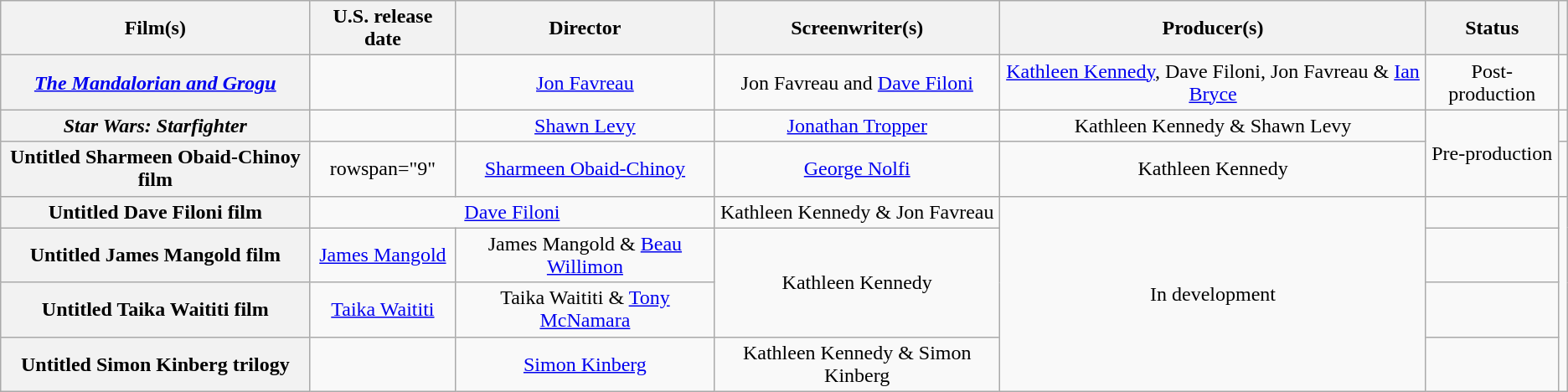<table class="wikitable plainrowheaders" style="text-align:center;">
<tr>
<th scope="col">Film(s)</th>
<th scope="col">U.S. release date</th>
<th scope="col">Director</th>
<th scope="col">Screenwriter(s)</th>
<th scope="col">Producer(s)</th>
<th scope="col">Status</th>
<th scope="col"></th>
</tr>
<tr>
<th scope="row"><em><a href='#'>The Mandalorian and Grogu</a></em></th>
<td style="text-align:left"></td>
<td><a href='#'>Jon Favreau</a></td>
<td>Jon Favreau and <a href='#'>Dave Filoni</a></td>
<td><a href='#'>Kathleen Kennedy</a>, Dave Filoni, Jon Favreau & <a href='#'>Ian Bryce</a></td>
<td>Post-production</td>
<td></td>
</tr>
<tr>
<th scope="row"><em>Star Wars: Starfighter</em></th>
<td style="text-align:left"></td>
<td><a href='#'>Shawn Levy</a></td>
<td><a href='#'>Jonathan Tropper</a></td>
<td>Kathleen Kennedy & Shawn Levy</td>
<td rowspan="2">Pre-production</td>
<td></td>
</tr>
<tr>
<th scope="row">Untitled Sharmeen Obaid-Chinoy film</th>
<td>rowspan="9" </td>
<td><a href='#'>Sharmeen Obaid-Chinoy</a></td>
<td><a href='#'>George Nolfi</a></td>
<td>Kathleen Kennedy</td>
<td></td>
</tr>
<tr>
<th scope="row">Untitled Dave Filoni film</th>
<td colspan="2"><a href='#'>Dave Filoni</a></td>
<td>Kathleen Kennedy & Jon Favreau</td>
<td rowspan="5">In development</td>
<td></td>
</tr>
<tr>
<th scope="row">Untitled James Mangold film</th>
<td><a href='#'>James Mangold</a></td>
<td>James Mangold & <a href='#'>Beau Willimon</a></td>
<td rowspan="2">Kathleen Kennedy</td>
<td></td>
</tr>
<tr>
<th scope="row">Untitled Taika Waititi film</th>
<td><a href='#'>Taika Waititi</a></td>
<td>Taika Waititi & <a href='#'>Tony McNamara</a></td>
<td></td>
</tr>
<tr>
<th scope="row">Untitled Simon Kinberg trilogy</th>
<td></td>
<td><a href='#'>Simon Kinberg</a></td>
<td>Kathleen Kennedy & Simon Kinberg</td>
<td></td>
</tr>
</table>
